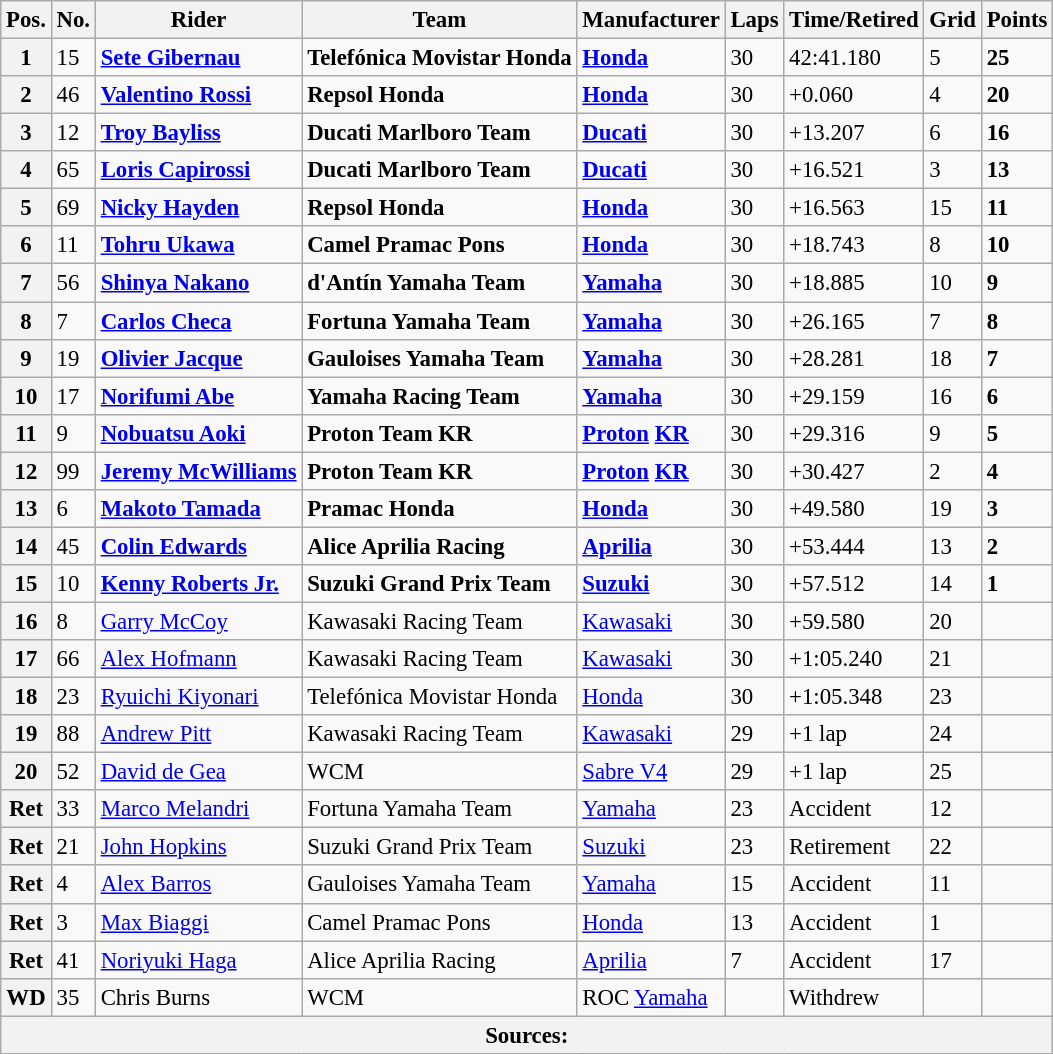<table class="wikitable" style="font-size: 95%;">
<tr>
<th>Pos.</th>
<th>No.</th>
<th>Rider</th>
<th>Team</th>
<th>Manufacturer</th>
<th>Laps</th>
<th>Time/Retired</th>
<th>Grid</th>
<th>Points</th>
</tr>
<tr>
<th>1</th>
<td>15</td>
<td> <strong><a href='#'>Sete Gibernau</a></strong></td>
<td><strong>Telefónica Movistar Honda</strong></td>
<td><strong><a href='#'>Honda</a></strong></td>
<td>30</td>
<td>42:41.180</td>
<td>5</td>
<td><strong>25</strong></td>
</tr>
<tr>
<th>2</th>
<td>46</td>
<td> <strong><a href='#'>Valentino Rossi</a></strong></td>
<td><strong>Repsol Honda</strong></td>
<td><strong><a href='#'>Honda</a></strong></td>
<td>30</td>
<td>+0.060</td>
<td>4</td>
<td><strong>20</strong></td>
</tr>
<tr>
<th>3</th>
<td>12</td>
<td> <strong><a href='#'>Troy Bayliss</a></strong></td>
<td><strong>Ducati Marlboro Team</strong></td>
<td><strong><a href='#'>Ducati</a></strong></td>
<td>30</td>
<td>+13.207</td>
<td>6</td>
<td><strong>16</strong></td>
</tr>
<tr>
<th>4</th>
<td>65</td>
<td> <strong><a href='#'>Loris Capirossi</a></strong></td>
<td><strong>Ducati Marlboro Team</strong></td>
<td><strong><a href='#'>Ducati</a></strong></td>
<td>30</td>
<td>+16.521</td>
<td>3</td>
<td><strong>13</strong></td>
</tr>
<tr>
<th>5</th>
<td>69</td>
<td> <strong><a href='#'>Nicky Hayden</a></strong></td>
<td><strong>Repsol Honda</strong></td>
<td><strong><a href='#'>Honda</a></strong></td>
<td>30</td>
<td>+16.563</td>
<td>15</td>
<td><strong>11</strong></td>
</tr>
<tr>
<th>6</th>
<td>11</td>
<td> <strong><a href='#'>Tohru Ukawa</a></strong></td>
<td><strong>Camel Pramac Pons</strong></td>
<td><strong><a href='#'>Honda</a></strong></td>
<td>30</td>
<td>+18.743</td>
<td>8</td>
<td><strong>10</strong></td>
</tr>
<tr>
<th>7</th>
<td>56</td>
<td> <strong><a href='#'>Shinya Nakano</a></strong></td>
<td><strong>d'Antín Yamaha Team</strong></td>
<td><strong><a href='#'>Yamaha</a></strong></td>
<td>30</td>
<td>+18.885</td>
<td>10</td>
<td><strong>9</strong></td>
</tr>
<tr>
<th>8</th>
<td>7</td>
<td> <strong><a href='#'>Carlos Checa</a></strong></td>
<td><strong>Fortuna Yamaha Team</strong></td>
<td><strong><a href='#'>Yamaha</a></strong></td>
<td>30</td>
<td>+26.165</td>
<td>7</td>
<td><strong>8</strong></td>
</tr>
<tr>
<th>9</th>
<td>19</td>
<td> <strong><a href='#'>Olivier Jacque</a></strong></td>
<td><strong>Gauloises Yamaha Team</strong></td>
<td><strong><a href='#'>Yamaha</a></strong></td>
<td>30</td>
<td>+28.281</td>
<td>18</td>
<td><strong>7</strong></td>
</tr>
<tr>
<th>10</th>
<td>17</td>
<td> <strong><a href='#'>Norifumi Abe</a></strong></td>
<td><strong>Yamaha Racing Team</strong></td>
<td><strong><a href='#'>Yamaha</a></strong></td>
<td>30</td>
<td>+29.159</td>
<td>16</td>
<td><strong>6</strong></td>
</tr>
<tr>
<th>11</th>
<td>9</td>
<td> <strong><a href='#'>Nobuatsu Aoki</a></strong></td>
<td><strong>Proton Team KR</strong></td>
<td><strong><a href='#'>Proton</a> <a href='#'>KR</a></strong></td>
<td>30</td>
<td>+29.316</td>
<td>9</td>
<td><strong>5</strong></td>
</tr>
<tr>
<th>12</th>
<td>99</td>
<td> <strong><a href='#'>Jeremy McWilliams</a></strong></td>
<td><strong>Proton Team KR</strong></td>
<td><strong><a href='#'>Proton</a> <a href='#'>KR</a></strong></td>
<td>30</td>
<td>+30.427</td>
<td>2</td>
<td><strong>4</strong></td>
</tr>
<tr>
<th>13</th>
<td>6</td>
<td> <strong><a href='#'>Makoto Tamada</a></strong></td>
<td><strong>Pramac Honda</strong></td>
<td><strong><a href='#'>Honda</a></strong></td>
<td>30</td>
<td>+49.580</td>
<td>19</td>
<td><strong>3</strong></td>
</tr>
<tr>
<th>14</th>
<td>45</td>
<td> <strong><a href='#'>Colin Edwards</a></strong></td>
<td><strong>Alice Aprilia Racing</strong></td>
<td><strong><a href='#'>Aprilia</a></strong></td>
<td>30</td>
<td>+53.444</td>
<td>13</td>
<td><strong>2</strong></td>
</tr>
<tr>
<th>15</th>
<td>10</td>
<td> <strong><a href='#'>Kenny Roberts Jr.</a></strong></td>
<td><strong>Suzuki Grand Prix Team</strong></td>
<td><strong><a href='#'>Suzuki</a></strong></td>
<td>30</td>
<td>+57.512</td>
<td>14</td>
<td><strong>1</strong></td>
</tr>
<tr>
<th>16</th>
<td>8</td>
<td> <a href='#'>Garry McCoy</a></td>
<td>Kawasaki Racing Team</td>
<td><a href='#'>Kawasaki</a></td>
<td>30</td>
<td>+59.580</td>
<td>20</td>
<td></td>
</tr>
<tr>
<th>17</th>
<td>66</td>
<td> <a href='#'>Alex Hofmann</a></td>
<td>Kawasaki Racing Team</td>
<td><a href='#'>Kawasaki</a></td>
<td>30</td>
<td>+1:05.240</td>
<td>21</td>
<td></td>
</tr>
<tr>
<th>18</th>
<td>23</td>
<td> <a href='#'>Ryuichi Kiyonari</a></td>
<td>Telefónica Movistar Honda</td>
<td><a href='#'>Honda</a></td>
<td>30</td>
<td>+1:05.348</td>
<td>23</td>
<td></td>
</tr>
<tr>
<th>19</th>
<td>88</td>
<td> <a href='#'>Andrew Pitt</a></td>
<td>Kawasaki Racing Team</td>
<td><a href='#'>Kawasaki</a></td>
<td>29</td>
<td>+1 lap</td>
<td>24</td>
<td></td>
</tr>
<tr>
<th>20</th>
<td>52</td>
<td> <a href='#'>David de Gea</a></td>
<td>WCM</td>
<td><a href='#'>Sabre V4</a></td>
<td>29</td>
<td>+1 lap</td>
<td>25</td>
<td></td>
</tr>
<tr>
<th>Ret</th>
<td>33</td>
<td> <a href='#'>Marco Melandri</a></td>
<td>Fortuna Yamaha Team</td>
<td><a href='#'>Yamaha</a></td>
<td>23</td>
<td>Accident</td>
<td>12</td>
<td></td>
</tr>
<tr>
<th>Ret</th>
<td>21</td>
<td> <a href='#'>John Hopkins</a></td>
<td>Suzuki Grand Prix Team</td>
<td><a href='#'>Suzuki</a></td>
<td>23</td>
<td>Retirement</td>
<td>22</td>
<td></td>
</tr>
<tr>
<th>Ret</th>
<td>4</td>
<td> <a href='#'>Alex Barros</a></td>
<td>Gauloises Yamaha Team</td>
<td><a href='#'>Yamaha</a></td>
<td>15</td>
<td>Accident</td>
<td>11</td>
<td></td>
</tr>
<tr>
<th>Ret</th>
<td>3</td>
<td> <a href='#'>Max Biaggi</a></td>
<td>Camel Pramac Pons</td>
<td><a href='#'>Honda</a></td>
<td>13</td>
<td>Accident</td>
<td>1</td>
<td></td>
</tr>
<tr>
<th>Ret</th>
<td>41</td>
<td> <a href='#'>Noriyuki Haga</a></td>
<td>Alice Aprilia Racing</td>
<td><a href='#'>Aprilia</a></td>
<td>7</td>
<td>Accident</td>
<td>17</td>
<td></td>
</tr>
<tr>
<th>WD</th>
<td>35</td>
<td> Chris Burns</td>
<td>WCM</td>
<td>ROC <a href='#'>Yamaha</a></td>
<td></td>
<td>Withdrew</td>
<td></td>
<td></td>
</tr>
<tr>
<th colspan=9>Sources:</th>
</tr>
</table>
